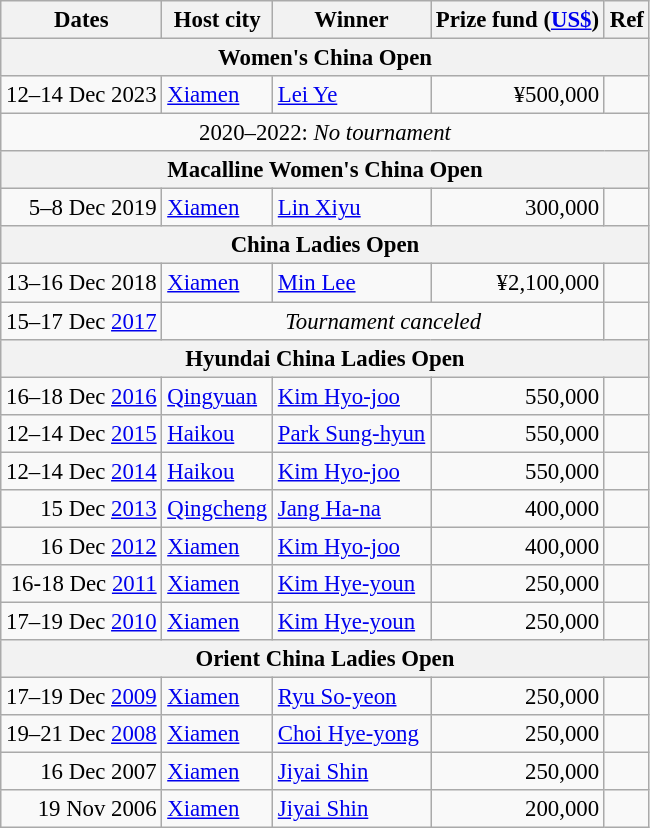<table class="wikitable" style="font-size:95%;">
<tr>
<th>Dates</th>
<th>Host city</th>
<th>Winner</th>
<th>Prize fund (<a href='#'>US$</a>)</th>
<th>Ref</th>
</tr>
<tr>
<th colspan=5>Women's China Open</th>
</tr>
<tr>
<td align=right>12–14 Dec 2023</td>
<td><a href='#'>Xiamen</a></td>
<td> <a href='#'>Lei Ye</a></td>
<td align=right>¥500,000</td>
<td></td>
</tr>
<tr>
<td colspan=5 align=center>2020–2022: <em>No tournament</em></td>
</tr>
<tr>
<th colspan=5>Macalline Women's China Open</th>
</tr>
<tr>
<td align=right>5–8 Dec 2019</td>
<td><a href='#'>Xiamen</a></td>
<td> <a href='#'>Lin Xiyu</a></td>
<td align=right>300,000</td>
<td></td>
</tr>
<tr>
<th colspan=5>China Ladies Open</th>
</tr>
<tr>
<td align=right>13–16 Dec 2018</td>
<td><a href='#'>Xiamen</a></td>
<td> <a href='#'>Min Lee</a></td>
<td align=right>¥2,100,000</td>
<td></td>
</tr>
<tr>
<td align=right>15–17 Dec <a href='#'>2017</a></td>
<td colspan=3 align=center><em>Tournament canceled</em></td>
<td></td>
</tr>
<tr>
<th colspan=5>Hyundai China Ladies Open</th>
</tr>
<tr>
<td align=right>16–18 Dec <a href='#'>2016</a></td>
<td><a href='#'>Qingyuan</a></td>
<td> <a href='#'>Kim Hyo-joo</a></td>
<td align=right>550,000</td>
<td></td>
</tr>
<tr>
<td align=right>12–14 Dec <a href='#'>2015</a></td>
<td><a href='#'>Haikou</a></td>
<td> <a href='#'>Park Sung-hyun</a></td>
<td align=right>550,000</td>
<td></td>
</tr>
<tr>
<td align=right>12–14 Dec <a href='#'>2014</a></td>
<td><a href='#'>Haikou</a></td>
<td> <a href='#'>Kim Hyo-joo</a></td>
<td align=right>550,000</td>
<td></td>
</tr>
<tr>
<td align=right>15 Dec <a href='#'>2013</a></td>
<td><a href='#'>Qingcheng</a></td>
<td> <a href='#'>Jang Ha-na</a></td>
<td align=right>400,000</td>
<td></td>
</tr>
<tr>
<td align=right>16 Dec <a href='#'>2012</a></td>
<td><a href='#'>Xiamen</a></td>
<td> <a href='#'>Kim Hyo-joo</a></td>
<td align=right>400,000</td>
<td></td>
</tr>
<tr>
<td align=right>16-18 Dec <a href='#'>2011</a></td>
<td><a href='#'>Xiamen</a></td>
<td> <a href='#'>Kim Hye-youn</a></td>
<td align=right>250,000</td>
<td></td>
</tr>
<tr>
<td align=right>17–19 Dec <a href='#'>2010</a></td>
<td><a href='#'>Xiamen</a></td>
<td> <a href='#'>Kim Hye-youn</a></td>
<td align=right>250,000</td>
<td></td>
</tr>
<tr>
<th colspan=5>Orient China Ladies Open</th>
</tr>
<tr>
<td align=right>17–19 Dec <a href='#'>2009</a></td>
<td><a href='#'>Xiamen</a></td>
<td> <a href='#'>Ryu So-yeon</a></td>
<td align=right>250,000</td>
<td></td>
</tr>
<tr>
<td align=right>19–21 Dec <a href='#'>2008</a></td>
<td><a href='#'>Xiamen</a></td>
<td> <a href='#'>Choi Hye-yong</a></td>
<td align=right>250,000</td>
<td></td>
</tr>
<tr>
<td align=right>16 Dec 2007</td>
<td><a href='#'>Xiamen</a></td>
<td> <a href='#'>Jiyai Shin</a></td>
<td align=right>250,000</td>
<td></td>
</tr>
<tr>
<td align=right>19 Nov 2006</td>
<td><a href='#'>Xiamen</a></td>
<td> <a href='#'>Jiyai Shin</a></td>
<td align=right>200,000</td>
<td></td>
</tr>
</table>
